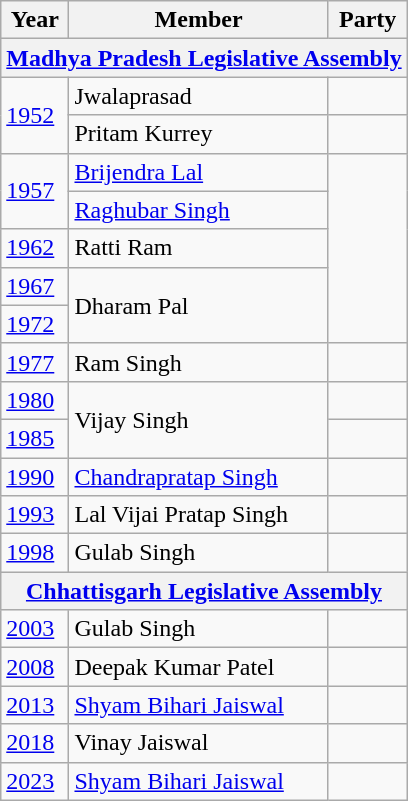<table class="wikitable">
<tr>
<th>Year</th>
<th>Member</th>
<th colspan="2">Party</th>
</tr>
<tr>
<th colspan=4><a href='#'>Madhya Pradesh Legislative Assembly</a></th>
</tr>
<tr>
<td rowspan="2"><a href='#'>1952</a></td>
<td>Jwalaprasad</td>
<td></td>
</tr>
<tr>
<td>Pritam Kurrey</td>
<td></td>
</tr>
<tr>
<td rowspan="2"><a href='#'>1957</a></td>
<td><a href='#'>Brijendra Lal</a></td>
</tr>
<tr>
<td><a href='#'>Raghubar Singh</a></td>
</tr>
<tr>
<td><a href='#'>1962</a></td>
<td>Ratti Ram</td>
</tr>
<tr>
<td><a href='#'>1967</a></td>
<td rowspan="2">Dharam Pal</td>
</tr>
<tr>
<td><a href='#'>1972</a></td>
</tr>
<tr>
<td><a href='#'>1977</a></td>
<td>Ram Singh</td>
<td></td>
</tr>
<tr>
<td><a href='#'>1980</a></td>
<td rowspan="2">Vijay Singh</td>
<td></td>
</tr>
<tr>
<td><a href='#'>1985</a></td>
<td></td>
</tr>
<tr>
<td><a href='#'>1990</a></td>
<td><a href='#'>Chandrapratap Singh</a></td>
<td></td>
</tr>
<tr>
<td><a href='#'>1993</a></td>
<td>Lal Vijai Pratap Singh</td>
<td></td>
</tr>
<tr>
<td><a href='#'>1998</a></td>
<td>Gulab Singh</td>
</tr>
<tr>
<th colspan=4><a href='#'>Chhattisgarh Legislative Assembly</a></th>
</tr>
<tr>
<td><a href='#'>2003</a></td>
<td>Gulab Singh</td>
<td></td>
</tr>
<tr>
<td><a href='#'>2008</a></td>
<td>Deepak Kumar Patel</td>
<td></td>
</tr>
<tr>
<td><a href='#'>2013</a></td>
<td><a href='#'>Shyam Bihari Jaiswal</a></td>
</tr>
<tr>
<td><a href='#'>2018</a></td>
<td>Vinay Jaiswal</td>
<td></td>
</tr>
<tr>
<td><a href='#'>2023</a></td>
<td><a href='#'>Shyam Bihari Jaiswal</a></td>
<td></td>
</tr>
</table>
